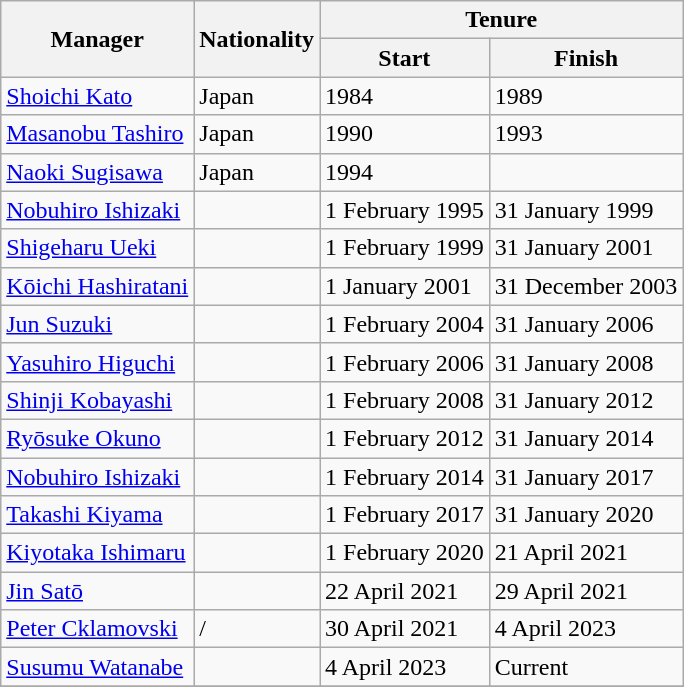<table class="wikitable">
<tr>
<th rowspan="2">Manager</th>
<th rowspan="2">Nationality</th>
<th colspan="2">Tenure  </th>
</tr>
<tr>
<th>Start</th>
<th>Finish </th>
</tr>
<tr>
<td><a href='#'>Shoichi Kato</a></td>
<td>Japan</td>
<td>1984</td>
<td>1989<br></td>
</tr>
<tr>
<td><a href='#'>Masanobu Tashiro</a></td>
<td>Japan</td>
<td>1990</td>
<td>1993<br></td>
</tr>
<tr>
<td><a href='#'>Naoki Sugisawa</a></td>
<td>Japan</td>
<td>1994</td>
<td><br></td>
</tr>
<tr>
<td><a href='#'>Nobuhiro Ishizaki</a></td>
<td></td>
<td>1 February 1995</td>
<td>31 January 1999<br></td>
</tr>
<tr>
<td><a href='#'>Shigeharu Ueki</a></td>
<td></td>
<td>1 February 1999</td>
<td>31 January 2001<br></td>
</tr>
<tr>
<td><a href='#'>Kōichi Hashiratani</a></td>
<td></td>
<td>1 January 2001</td>
<td>31 December 2003<br></td>
</tr>
<tr>
<td><a href='#'>Jun Suzuki</a></td>
<td></td>
<td>1 February 2004</td>
<td>31 January 2006<br></td>
</tr>
<tr>
<td><a href='#'>Yasuhiro Higuchi</a></td>
<td></td>
<td>1 February 2006</td>
<td>31 January 2008<br></td>
</tr>
<tr>
<td><a href='#'>Shinji Kobayashi</a></td>
<td></td>
<td>1 February 2008</td>
<td>31 January 2012<br></td>
</tr>
<tr>
<td><a href='#'>Ryōsuke Okuno</a></td>
<td></td>
<td>1 February 2012</td>
<td>31 January 2014<br></td>
</tr>
<tr>
<td><a href='#'>Nobuhiro Ishizaki</a></td>
<td></td>
<td>1 February 2014</td>
<td>31 January 2017<br></td>
</tr>
<tr>
<td><a href='#'>Takashi Kiyama</a></td>
<td></td>
<td>1 February 2017</td>
<td>31 January 2020<br></td>
</tr>
<tr>
<td><a href='#'>Kiyotaka Ishimaru</a></td>
<td></td>
<td>1 February 2020</td>
<td>21 April 2021<br></td>
</tr>
<tr>
<td><a href='#'>Jin Satō</a></td>
<td></td>
<td>22 April 2021</td>
<td>29 April 2021<br></td>
</tr>
<tr>
<td><a href='#'>Peter Cklamovski</a></td>
<td>/</td>
<td>30 April 2021</td>
<td>4 April 2023<br></td>
</tr>
<tr>
<td><a href='#'>Susumu Watanabe</a></td>
<td></td>
<td>4 April 2023</td>
<td>Current<br></td>
</tr>
<tr>
</tr>
</table>
